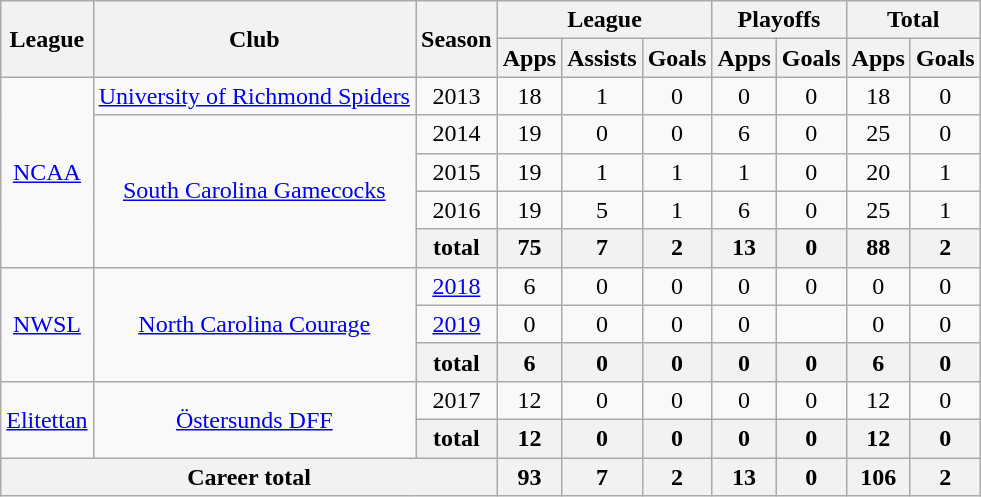<table class="wikitable" style="text-align: center;">
<tr>
<th rowspan="2">League</th>
<th rowspan="2">Club</th>
<th rowspan="2">Season</th>
<th colspan="3">League</th>
<th colspan="2">Playoffs</th>
<th colspan="2">Total</th>
</tr>
<tr>
<th>Apps</th>
<th>Assists</th>
<th>Goals</th>
<th>Apps</th>
<th>Goals</th>
<th>Apps</th>
<th>Goals</th>
</tr>
<tr>
<td rowspan="5"><a href='#'>NCAA</a></td>
<td rowspan="1"><a href='#'>University of Richmond Spiders</a></td>
<td>2013</td>
<td>18</td>
<td>1</td>
<td>0</td>
<td>0</td>
<td>0</td>
<td>18</td>
<td>0</td>
</tr>
<tr>
<td rowspan="4"><a href='#'>South Carolina Gamecocks</a></td>
<td>2014</td>
<td>19</td>
<td>0</td>
<td>0</td>
<td>6</td>
<td>0</td>
<td>25</td>
<td>0</td>
</tr>
<tr>
<td>2015</td>
<td>19</td>
<td>1</td>
<td>1</td>
<td>1</td>
<td>0</td>
<td>20</td>
<td>1</td>
</tr>
<tr>
<td>2016</td>
<td>19</td>
<td>5</td>
<td>1</td>
<td>6</td>
<td>0</td>
<td>25</td>
<td>1</td>
</tr>
<tr>
<th>total</th>
<th>75</th>
<th>7</th>
<th>2</th>
<th>13</th>
<th>0</th>
<th>88</th>
<th>2</th>
</tr>
<tr>
<td rowspan="3"><a href='#'>NWSL</a></td>
<td rowspan="3"><a href='#'>North Carolina Courage</a></td>
<td><a href='#'>2018</a></td>
<td>6</td>
<td>0</td>
<td>0</td>
<td>0</td>
<td>0</td>
<td>0</td>
<td>0</td>
</tr>
<tr>
<td><a href='#'>2019</a></td>
<td>0</td>
<td>0</td>
<td>0</td>
<td>0</td>
<td></td>
<td>0</td>
<td>0</td>
</tr>
<tr>
<th>total</th>
<th>6</th>
<th>0</th>
<th>0</th>
<th>0</th>
<th>0</th>
<th>6</th>
<th>0</th>
</tr>
<tr>
<td rowspan="2"><a href='#'>Elitettan</a></td>
<td rowspan="2"><a href='#'>Östersunds DFF</a></td>
<td>2017</td>
<td>12</td>
<td>0</td>
<td>0</td>
<td>0</td>
<td>0</td>
<td>12</td>
<td>0</td>
</tr>
<tr>
<th>total</th>
<th>12</th>
<th>0</th>
<th>0</th>
<th>0</th>
<th>0</th>
<th>12</th>
<th>0</th>
</tr>
<tr>
<th colspan="3">Career total</th>
<th>93</th>
<th>7</th>
<th>2</th>
<th>13</th>
<th>0</th>
<th>106</th>
<th>2</th>
</tr>
</table>
